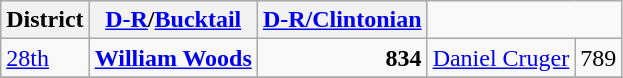<table class=wikitable>
<tr bgcolor=lightgrey>
<th>District</th>
<th><a href='#'>D-R</a>/<a href='#'>Bucktail</a></th>
<th><a href='#'>D-R/Clintonian</a></th>
</tr>
<tr>
<td><a href='#'>28th</a></td>
<td><strong><a href='#'>William Woods</a></strong></td>
<td align="right"><strong>834</strong></td>
<td><a href='#'>Daniel Cruger</a></td>
<td align="right">789</td>
</tr>
<tr>
</tr>
</table>
